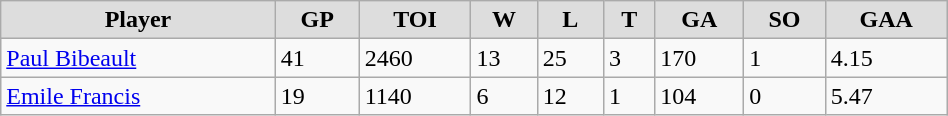<table class="wikitable" width="50%">
<tr align="center"  bgcolor="#dddddd">
<td><strong>Player</strong></td>
<td><strong>GP</strong></td>
<td><strong>TOI</strong></td>
<td><strong>W</strong></td>
<td><strong>L</strong></td>
<td><strong>T</strong></td>
<td><strong>GA</strong></td>
<td><strong>SO</strong></td>
<td><strong>GAA</strong></td>
</tr>
<tr>
<td><a href='#'>Paul Bibeault</a></td>
<td>41</td>
<td>2460</td>
<td>13</td>
<td>25</td>
<td>3</td>
<td>170</td>
<td>1</td>
<td>4.15</td>
</tr>
<tr>
<td><a href='#'>Emile Francis</a></td>
<td>19</td>
<td>1140</td>
<td>6</td>
<td>12</td>
<td>1</td>
<td>104</td>
<td>0</td>
<td>5.47</td>
</tr>
</table>
